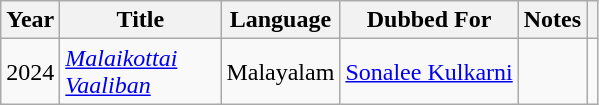<table class="wikitable">
<tr>
<th>Year</th>
<th style="width:100px">Title</th>
<th>Language</th>
<th>Dubbed For</th>
<th>Notes</th>
<th></th>
</tr>
<tr>
<td>2024</td>
<td><em><a href='#'>Malaikottai Vaaliban</a></em></td>
<td>Malayalam</td>
<td><a href='#'>Sonalee Kulkarni</a></td>
<td></td>
<td></td>
</tr>
</table>
